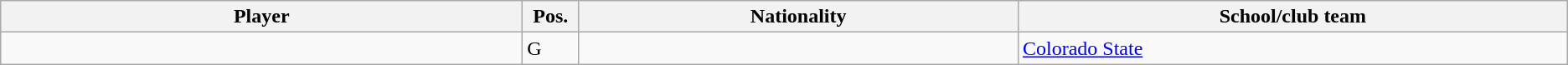<table class="wikitable sortable sortable">
<tr>
<th style="width:19%;">Player</th>
<th style="width:1%;">Pos.</th>
<th style="width:16%;">Nationality</th>
<th style="width:20%;">School/club team</th>
</tr>
<tr>
<td></td>
<td>G</td>
<td></td>
<td><a href='#'>Colorado State</a></td>
</tr>
</table>
